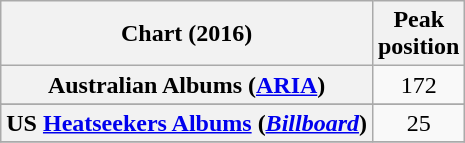<table class="wikitable sortable plainrowheaders" style="text-align:center">
<tr>
<th scope="col">Chart (2016)</th>
<th scope="col">Peak<br> position</th>
</tr>
<tr>
<th scope="row">Australian Albums (<a href='#'>ARIA</a>)</th>
<td>172</td>
</tr>
<tr>
</tr>
<tr>
<th scope="row">US <a href='#'>Heatseekers Albums</a> (<a href='#'><em>Billboard</em></a>)</th>
<td>25</td>
</tr>
<tr>
</tr>
</table>
